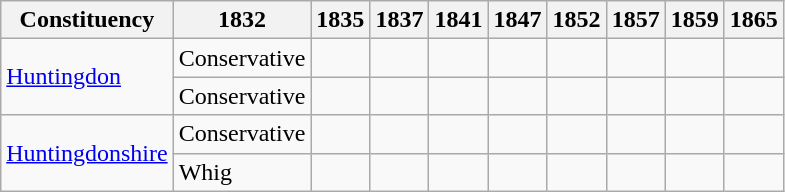<table class=wikitable sortable>
<tr>
<th>Constituency</th>
<th>1832</th>
<th>1835</th>
<th>1837</th>
<th>1841</th>
<th>1847</th>
<th>1852</th>
<th>1857</th>
<th>1859</th>
<th>1865</th>
</tr>
<tr>
<td rowspan=2><a href='#'>Huntingdon</a></td>
<td bgcolor=>Conservative</td>
<td></td>
<td></td>
<td></td>
<td></td>
<td></td>
<td></td>
<td></td>
<td></td>
</tr>
<tr>
<td bgcolor=>Conservative</td>
<td></td>
<td></td>
<td></td>
<td></td>
<td></td>
<td></td>
<td></td>
<td></td>
</tr>
<tr>
<td rowspan=2><a href='#'>Huntingdonshire</a></td>
<td bgcolor=>Conservative</td>
<td></td>
<td></td>
<td></td>
<td></td>
<td></td>
<td></td>
<td></td>
<td></td>
</tr>
<tr>
<td bgcolor=>Whig</td>
<td></td>
<td></td>
<td></td>
<td></td>
<td></td>
<td></td>
<td></td>
<td></td>
</tr>
</table>
